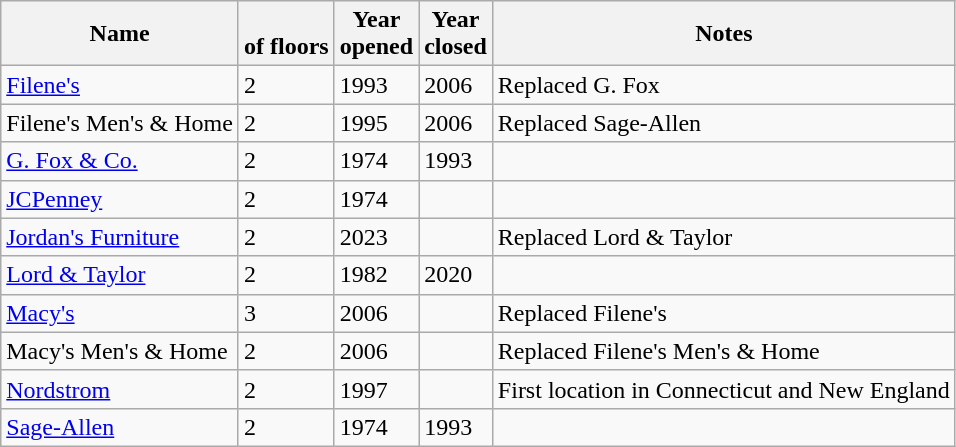<table class="wikitable sortable">
<tr>
<th>Name</th>
<th><br>of floors</th>
<th>Year<br>opened</th>
<th>Year<br>closed</th>
<th class="unsortable">Notes</th>
</tr>
<tr>
<td><a href='#'>Filene's</a></td>
<td>2</td>
<td>1993</td>
<td>2006</td>
<td>Replaced G. Fox</td>
</tr>
<tr>
<td>Filene's Men's & Home</td>
<td>2</td>
<td>1995</td>
<td>2006</td>
<td>Replaced Sage-Allen</td>
</tr>
<tr>
<td><a href='#'>G. Fox & Co.</a></td>
<td>2</td>
<td>1974</td>
<td>1993</td>
<td></td>
</tr>
<tr>
<td><a href='#'>JCPenney</a></td>
<td>2</td>
<td>1974</td>
<td></td>
<td></td>
</tr>
<tr>
<td><a href='#'>Jordan's Furniture</a></td>
<td>2</td>
<td>2023</td>
<td></td>
<td>Replaced Lord & Taylor</td>
</tr>
<tr>
<td><a href='#'>Lord & Taylor</a></td>
<td>2</td>
<td>1982</td>
<td>2020</td>
<td></td>
</tr>
<tr>
<td><a href='#'>Macy's</a></td>
<td>3</td>
<td>2006</td>
<td></td>
<td>Replaced Filene's</td>
</tr>
<tr>
<td>Macy's Men's & Home</td>
<td>2</td>
<td>2006</td>
<td></td>
<td>Replaced Filene's Men's & Home</td>
</tr>
<tr>
<td><a href='#'>Nordstrom</a></td>
<td>2</td>
<td>1997</td>
<td></td>
<td>First location in Connecticut and New England</td>
</tr>
<tr>
<td><a href='#'>Sage-Allen</a></td>
<td>2</td>
<td>1974</td>
<td>1993</td>
<td></td>
</tr>
</table>
